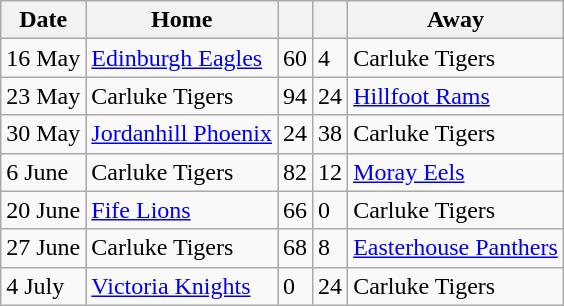<table class="wikitable">
<tr>
<th>Date</th>
<th>Home</th>
<th></th>
<th></th>
<th>Away</th>
</tr>
<tr>
<td>16 May</td>
<td><a href='#'>Edinburgh Eagles</a></td>
<td>60</td>
<td>4</td>
<td>Carluke Tigers</td>
</tr>
<tr>
<td>23 May</td>
<td>Carluke Tigers</td>
<td>94</td>
<td>24</td>
<td><a href='#'>Hillfoot Rams</a></td>
</tr>
<tr>
<td>30 May</td>
<td><a href='#'>Jordanhill Phoenix</a></td>
<td>24</td>
<td>38</td>
<td>Carluke Tigers</td>
</tr>
<tr>
<td>6 June</td>
<td>Carluke Tigers</td>
<td>82</td>
<td>12</td>
<td><a href='#'>Moray Eels</a></td>
</tr>
<tr>
<td>20 June</td>
<td><a href='#'>Fife Lions</a></td>
<td>66</td>
<td>0</td>
<td>Carluke Tigers</td>
</tr>
<tr>
<td>27 June</td>
<td>Carluke Tigers</td>
<td>68</td>
<td>8</td>
<td><a href='#'>Easterhouse Panthers</a></td>
</tr>
<tr>
<td>4 July</td>
<td><a href='#'>Victoria Knights</a></td>
<td>0</td>
<td>24</td>
<td>Carluke Tigers</td>
</tr>
</table>
